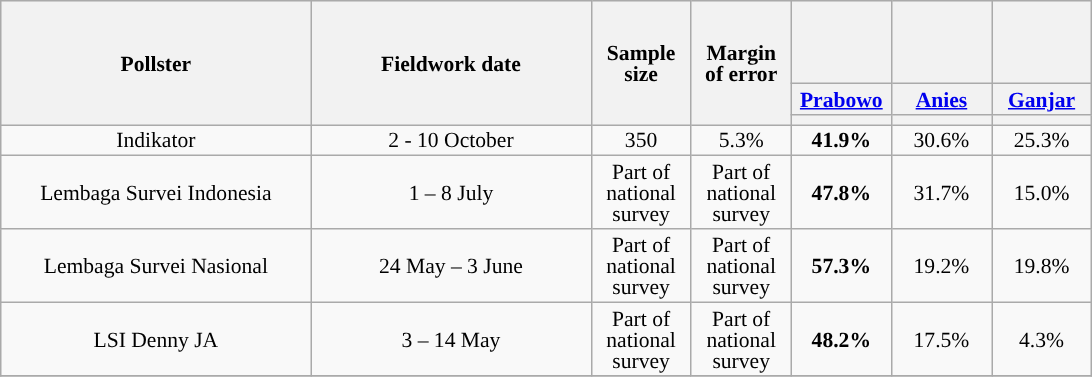<table class="wikitable" style="text-align:center; font-size:90%; line-height:14px;">
<tr style="height:55px; background-color:#E9E9E9">
<th rowspan="3" style="width:200px;">Pollster</th>
<th rowspan="3" style="width:180px;">Fieldwork date</th>
<th rowspan="3" style="width:60px;">Sample size</th>
<th rowspan="3" style="width:60px;">Margin of error</th>
<th style="width:60px;"></th>
<th style="width:60px;"></th>
<th style="width:60px;"></th>
</tr>
<tr>
<th><a href='#'>Prabowo</a> <br></th>
<th><a href='#'>Anies</a> <br></th>
<th><a href='#'>Ganjar</a> <br></th>
</tr>
<tr>
<th class="unsortable" style="color:inherit;background:"></th>
<th class="unsortable" style="color:inherit;background:"></th>
<th class="unsortable" style="color:inherit;background:"></th>
</tr>
<tr>
<td>Indikator</td>
<td>2 - 10 October</td>
<td>350</td>
<td>5.3%</td>
<td style="background-color:#"><strong>41.9%</strong> </td>
<td>30.6% </td>
<td>25.3% </td>
</tr>
<tr>
<td>Lembaga Survei Indonesia</td>
<td>1 – 8 July</td>
<td>Part of national survey</td>
<td>Part of national survey</td>
<td style="background-color:#"><strong>47.8%</strong> </td>
<td>31.7% </td>
<td>15.0% </td>
</tr>
<tr>
<td>Lembaga Survei Nasional</td>
<td>24 May – 3 June</td>
<td>Part of national survey</td>
<td>Part of national survey</td>
<td style="background-color:#"><strong>57.3%</strong> </td>
<td>19.2% </td>
<td>19.8% </td>
</tr>
<tr>
<td>LSI Denny JA</td>
<td>3 – 14 May</td>
<td>Part of national survey</td>
<td>Part of national survey</td>
<td style="background-color:#"><strong>48.2%</strong></td>
<td>17.5%</td>
<td>4.3%</td>
</tr>
<tr>
</tr>
</table>
